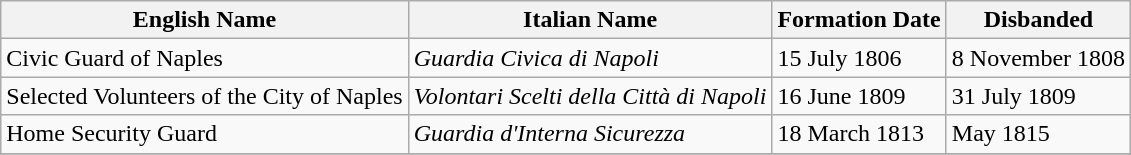<table class="wikitable sortable">
<tr>
<th>English Name</th>
<th>Italian Name</th>
<th>Formation Date</th>
<th>Disbanded</th>
</tr>
<tr>
<td>Civic Guard of Naples</td>
<td><em>Guardia Civica di Napoli</em></td>
<td>15 July 1806</td>
<td>8 November 1808</td>
</tr>
<tr>
<td>Selected Volunteers of the City of Naples</td>
<td><em>Volontari Scelti della Città di Napoli</em></td>
<td>16 June 1809</td>
<td>31 July 1809</td>
</tr>
<tr>
<td>Home Security Guard</td>
<td><em>Guardia d'Interna Sicurezza</em></td>
<td>18 March 1813</td>
<td>May 1815</td>
</tr>
<tr>
</tr>
</table>
